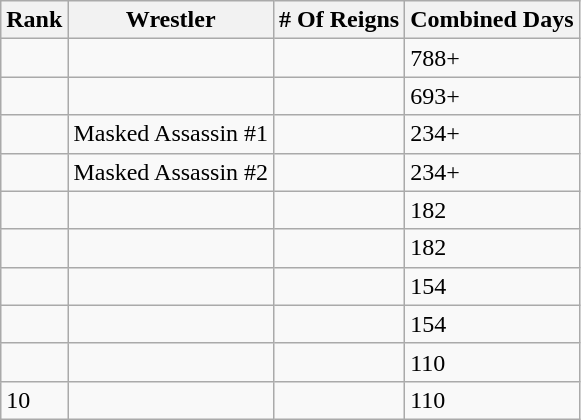<table class="wikitable sortable">
<tr>
<th>Rank</th>
<th>Wrestler</th>
<th># Of Reigns</th>
<th>Combined Days</th>
</tr>
<tr>
<td></td>
<td></td>
<td></td>
<td>788+</td>
</tr>
<tr>
<td></td>
<td></td>
<td></td>
<td>693+</td>
</tr>
<tr>
<td></td>
<td>Masked Assassin #1</td>
<td></td>
<td>234+</td>
</tr>
<tr>
<td></td>
<td>Masked Assassin #2</td>
<td></td>
<td>234+</td>
</tr>
<tr>
<td></td>
<td></td>
<td></td>
<td>182</td>
</tr>
<tr>
<td></td>
<td></td>
<td></td>
<td>182</td>
</tr>
<tr>
<td></td>
<td></td>
<td></td>
<td>154</td>
</tr>
<tr>
<td></td>
<td></td>
<td></td>
<td>154</td>
</tr>
<tr>
<td></td>
<td></td>
<td></td>
<td>110</td>
</tr>
<tr>
<td>10</td>
<td></td>
<td></td>
<td>110</td>
</tr>
</table>
